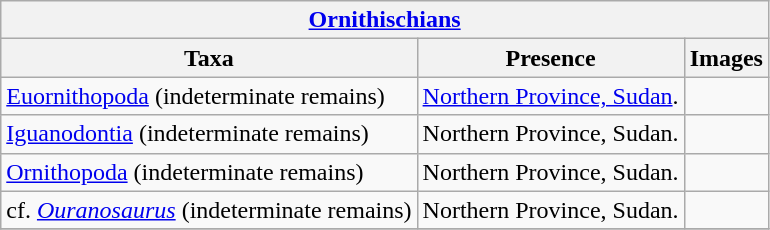<table class="wikitable" align="center">
<tr>
<th colspan="4" align="center"><strong><a href='#'>Ornithischians</a></strong></th>
</tr>
<tr>
<th>Taxa</th>
<th>Presence</th>
<th>Images</th>
</tr>
<tr>
<td><a href='#'>Euornithopoda</a> (indeterminate remains)</td>
<td><a href='#'>Northern Province, Sudan</a>.</td>
<td></td>
</tr>
<tr>
<td><a href='#'>Iguanodontia</a> (indeterminate remains)</td>
<td>Northern Province, Sudan.</td>
<td></td>
</tr>
<tr>
<td><a href='#'>Ornithopoda</a> (indeterminate remains)</td>
<td>Northern Province, Sudan.</td>
<td></td>
</tr>
<tr>
<td>cf. <em><a href='#'>Ouranosaurus</a></em> (indeterminate remains)</td>
<td>Northern Province, Sudan.</td>
<td></td>
</tr>
<tr>
</tr>
</table>
